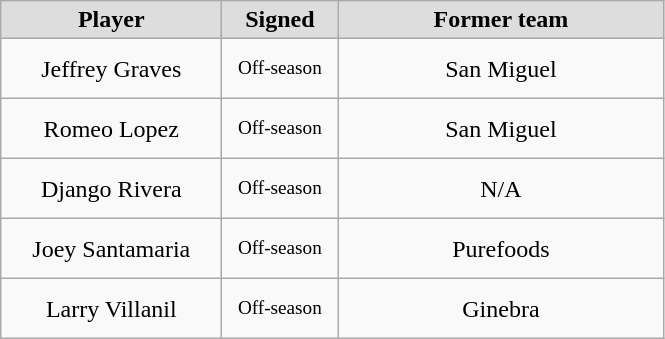<table class="wikitable" style="text-align: center">
<tr align="center" bgcolor="#dddddd">
<td style="width:140px"><strong>Player</strong></td>
<td style="width:70px"><strong>Signed</strong></td>
<td style="width:210px"><strong>Former team</strong></td>
</tr>
<tr style="height:40px">
<td>Jeffrey Graves</td>
<td style="font-size: 80%">Off-season</td>
<td>San Miguel</td>
</tr>
<tr style="height:40px">
<td>Romeo Lopez</td>
<td style="font-size: 80%">Off-season</td>
<td>San Miguel</td>
</tr>
<tr style="height:40px">
<td>Django Rivera</td>
<td style="font-size: 80%">Off-season</td>
<td>N/A</td>
</tr>
<tr style="height:40px">
<td>Joey Santamaria</td>
<td style="font-size: 80%">Off-season</td>
<td>Purefoods</td>
</tr>
<tr style="height:40px">
<td>Larry Villanil</td>
<td style="font-size: 80%">Off-season</td>
<td>Ginebra</td>
</tr>
</table>
